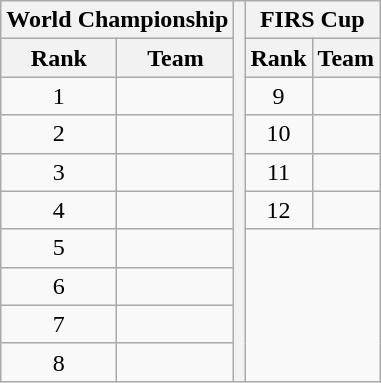<table class="wikitable" style="text-align:center">
<tr>
<th colspan=2>World Championship</th>
<th rowspan=11></th>
<th colspan=2>FIRS Cup</th>
</tr>
<tr>
<th>Rank</th>
<th>Team</th>
<th>Rank</th>
<th>Team</th>
</tr>
<tr>
<td>1</td>
<td align=left></td>
<td>9</td>
<td align=left></td>
</tr>
<tr>
<td>2</td>
<td align=left></td>
<td>10</td>
<td align=left></td>
</tr>
<tr>
<td>3</td>
<td align=left></td>
<td>11</td>
<td align=left></td>
</tr>
<tr>
<td>4</td>
<td align=left></td>
<td>12</td>
<td align=left></td>
</tr>
<tr>
<td>5</td>
<td align=left></td>
<td colspan=2 rowspan=4></td>
</tr>
<tr>
<td>6</td>
<td align=left></td>
</tr>
<tr>
<td>7</td>
<td align=left></td>
</tr>
<tr>
<td>8</td>
<td align=left></td>
</tr>
</table>
